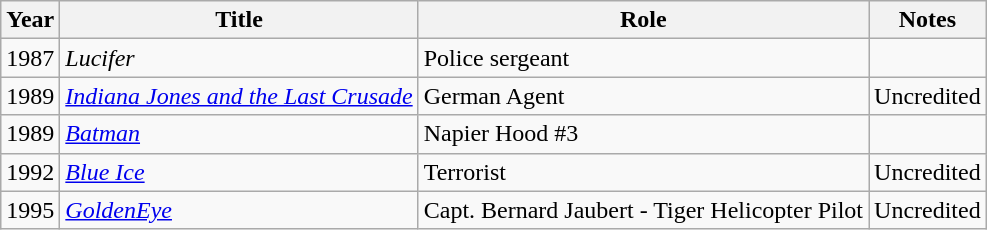<table class="wikitable">
<tr>
<th>Year</th>
<th>Title</th>
<th>Role</th>
<th>Notes</th>
</tr>
<tr>
<td>1987</td>
<td><em>Lucifer</em></td>
<td>Police sergeant</td>
<td></td>
</tr>
<tr>
<td>1989</td>
<td><em><a href='#'>Indiana Jones and the Last Crusade</a></em></td>
<td>German Agent</td>
<td>Uncredited</td>
</tr>
<tr>
<td>1989</td>
<td><em><a href='#'>Batman</a></em></td>
<td>Napier Hood #3</td>
<td></td>
</tr>
<tr>
<td>1992</td>
<td><em><a href='#'>Blue Ice</a></em></td>
<td>Terrorist</td>
<td>Uncredited</td>
</tr>
<tr>
<td>1995</td>
<td><em><a href='#'>GoldenEye</a></em></td>
<td>Capt. Bernard Jaubert - Tiger Helicopter Pilot</td>
<td>Uncredited</td>
</tr>
</table>
